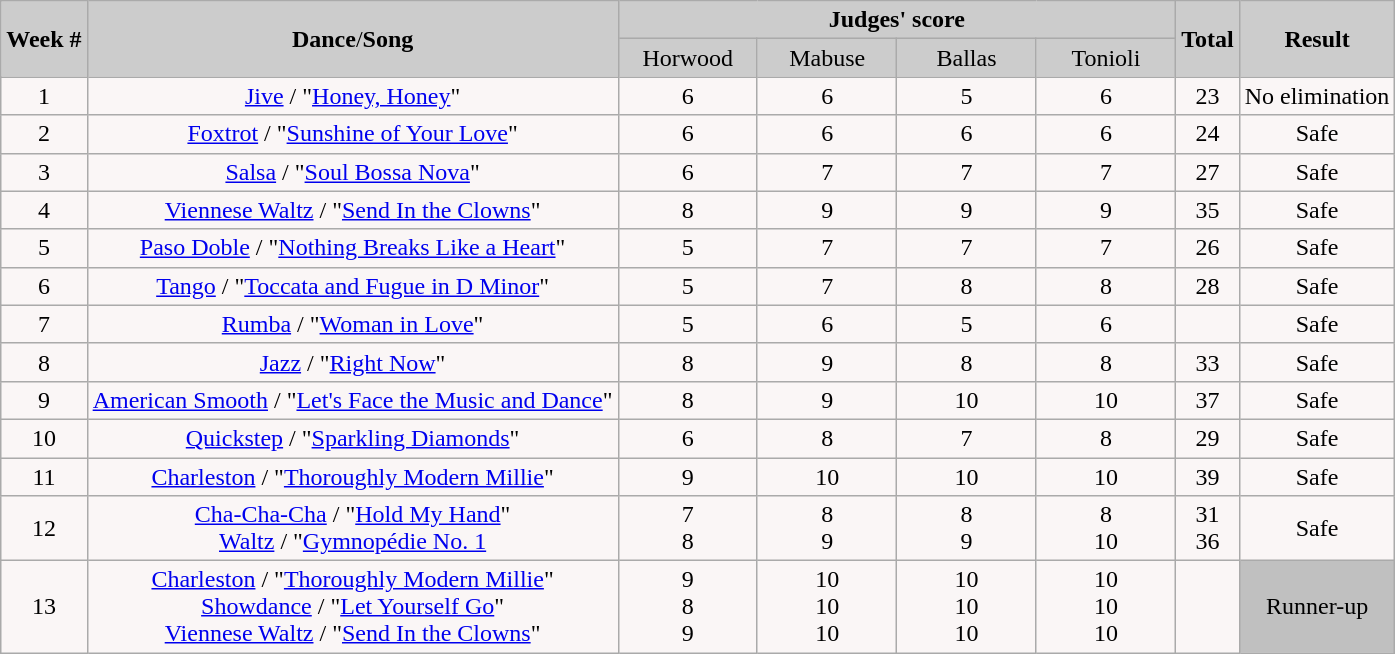<table | class="wikitable collapsible collapsed">
<tr style="text-align:Center; background:#ccc;">
<td rowspan="2"><strong>Week #</strong></td>
<td rowspan="2"><strong>Dance</strong>/<strong>Song</strong></td>
<td colspan="4"><strong>Judges' score</strong></td>
<td rowspan="2"><strong>Total</strong></td>
<td rowspan="2"><strong>Result</strong></td>
</tr>
<tr style="text-align:center; background:#ccc;">
<td style="width:10%; ">Horwood</td>
<td style="width:10%; ">Mabuse</td>
<td style="width:10%; ">Ballas</td>
<td style="width:10%; ">Tonioli</td>
</tr>
<tr style="text-align:center; background:#faf6f6;">
<td>1</td>
<td><a href='#'>Jive</a> / "<a href='#'>Honey, Honey</a>"</td>
<td>6</td>
<td>6</td>
<td>5</td>
<td>6</td>
<td>23</td>
<td>No elimination</td>
</tr>
<tr style="text-align:center; background:#faf6f6;">
<td>2</td>
<td><a href='#'>Foxtrot</a> / "<a href='#'>Sunshine of Your Love</a>"</td>
<td>6</td>
<td>6</td>
<td>6</td>
<td>6</td>
<td>24</td>
<td>Safe</td>
</tr>
<tr style="text-align:center; background:#faf6f6;">
<td>3</td>
<td><a href='#'>Salsa</a> / "<a href='#'>Soul Bossa Nova</a>"</td>
<td>6</td>
<td>7</td>
<td>7</td>
<td>7</td>
<td>27</td>
<td>Safe</td>
</tr>
<tr style="text-align:center; background:#faf6f6;">
<td>4</td>
<td><a href='#'>Viennese Waltz</a> / "<a href='#'>Send In the Clowns</a>"</td>
<td>8</td>
<td>9</td>
<td>9</td>
<td>9</td>
<td>35</td>
<td>Safe</td>
</tr>
<tr style="text-align:center; background:#faf6f6;">
<td>5</td>
<td><a href='#'>Paso Doble</a> / "<a href='#'>Nothing Breaks Like a Heart</a>"</td>
<td>5</td>
<td>7</td>
<td>7</td>
<td>7</td>
<td>26</td>
<td>Safe</td>
</tr>
<tr style="text-align:center; background:#faf6f6;">
<td>6</td>
<td><a href='#'>Tango</a> / "<a href='#'>Toccata and Fugue in D Minor</a>"</td>
<td>5</td>
<td>7</td>
<td>8</td>
<td>8</td>
<td>28</td>
<td>Safe</td>
</tr>
<tr style="text-align:center; background:#faf6f6;">
<td>7</td>
<td><a href='#'>Rumba</a> / "<a href='#'>Woman in Love</a>"</td>
<td>5</td>
<td>6</td>
<td>5</td>
<td>6</td>
<td></td>
<td>Safe</td>
</tr>
<tr style="text-align:center; background:#faf6f6;">
<td>8</td>
<td><a href='#'>Jazz</a> / "<a href='#'>Right Now</a>"</td>
<td>8</td>
<td>9</td>
<td>8</td>
<td>8</td>
<td>33</td>
<td>Safe</td>
</tr>
<tr style="text-align:center; background:#faf6f6;">
<td>9</td>
<td><a href='#'>American Smooth</a> / "<a href='#'>Let's Face the Music and Dance</a>"</td>
<td>8</td>
<td>9</td>
<td>10</td>
<td>10</td>
<td>37</td>
<td>Safe</td>
</tr>
<tr style="text-align:center; background:#faf6f6;">
<td>10</td>
<td><a href='#'>Quickstep</a> / "<a href='#'>Sparkling Diamonds</a>"</td>
<td>6</td>
<td>8</td>
<td>7</td>
<td>8</td>
<td>29</td>
<td>Safe</td>
</tr>
<tr style="text-align:center; background:#faf6f6;">
<td>11</td>
<td><a href='#'>Charleston</a> / "<a href='#'>Thoroughly Modern Millie</a>"</td>
<td>9</td>
<td>10</td>
<td>10</td>
<td>10</td>
<td>39</td>
<td>Safe</td>
</tr>
<tr style="text-align:center; background:#faf6f6;">
<td>12</td>
<td><a href='#'>Cha-Cha-Cha</a> / "<a href='#'>Hold My Hand</a>"<br><a href='#'>Waltz</a> / "<a href='#'>Gymnopédie No. 1</a></td>
<td>7<br>8</td>
<td>8<br>9</td>
<td>8<br>9</td>
<td>8<br>10</td>
<td>31<br>36</td>
<td>Safe</td>
</tr>
<tr style="text-align:center; background:#faf6f6;">
<td>13</td>
<td><a href='#'>Charleston</a> / "<a href='#'>Thoroughly Modern Millie</a>"<br><a href='#'>Showdance</a> / "<a href='#'>Let Yourself Go</a>"<br><a href='#'>Viennese Waltz</a> / "<a href='#'>Send In the Clowns</a>"</td>
<td>9<br>8<br>9</td>
<td>10<br>10<br>10</td>
<td>10<br>10<br>10</td>
<td>10<br>10<br>10</td>
<td><br><br></td>
<td bgcolor="silver">Runner-up</td>
</tr>
</table>
